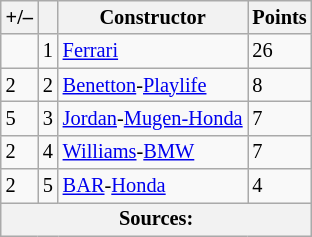<table class="wikitable" style="font-size: 85%;">
<tr>
<th scope="col">+/–</th>
<th scope="col"></th>
<th scope="col">Constructor</th>
<th scope="col">Points</th>
</tr>
<tr>
<td align="left"></td>
<td align="center">1</td>
<td> <a href='#'>Ferrari</a></td>
<td align="left">26</td>
</tr>
<tr>
<td align="left"> 2</td>
<td align="center">2</td>
<td> <a href='#'>Benetton</a>-<a href='#'>Playlife</a></td>
<td align="left">8</td>
</tr>
<tr>
<td align="left"> 5</td>
<td align="center">3</td>
<td> <a href='#'>Jordan</a>-<a href='#'>Mugen-Honda</a></td>
<td align="left">7</td>
</tr>
<tr>
<td align="left"> 2</td>
<td align="center">4</td>
<td> <a href='#'>Williams</a>-<a href='#'>BMW</a></td>
<td align="left">7</td>
</tr>
<tr>
<td align="left"> 2</td>
<td align="center">5</td>
<td> <a href='#'>BAR</a>-<a href='#'>Honda</a></td>
<td align="left">4</td>
</tr>
<tr>
<th colspan=4>Sources:</th>
</tr>
</table>
